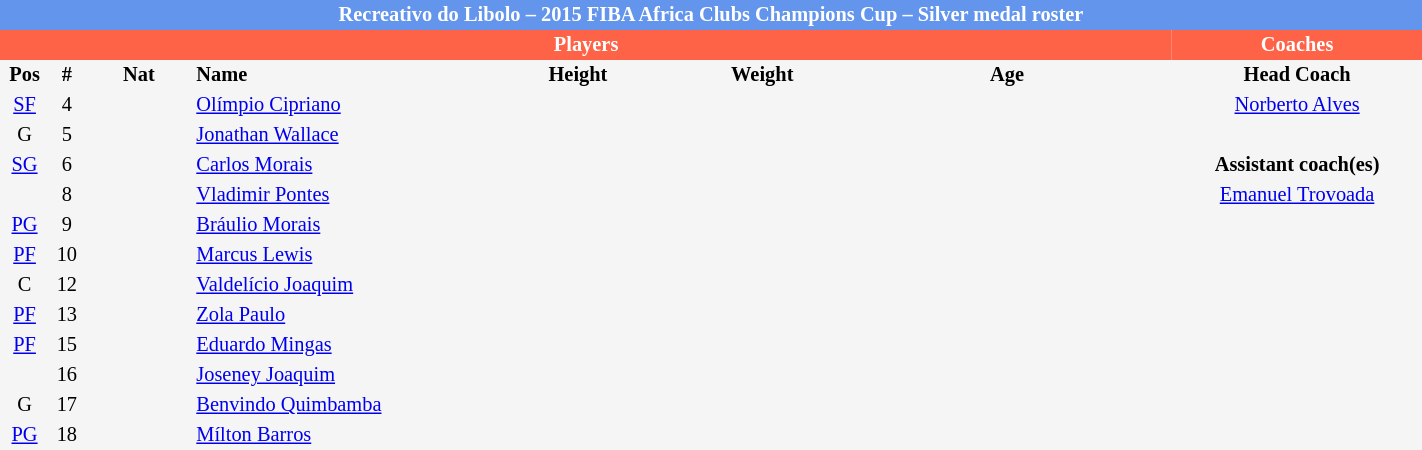<table border=0 cellpadding=2 cellspacing=0  |- bgcolor=#f5f5f5 style="text-align:center; font-size:85%;" width=75%>
<tr>
<td colspan="8" style="background: #6495ed; color: white"><strong>Recreativo do Libolo – 2015 FIBA Africa Clubs Champions Cup –  Silver medal roster</strong></td>
</tr>
<tr>
<td colspan="7" style="background: #ff6347; color: white"><strong>Players</strong></td>
<td style="background: #ff6347; color: white"><strong>Coaches</strong></td>
</tr>
<tr style="background=#f5f5f5; color: black">
<th width=5px>Pos</th>
<th width=5px>#</th>
<th width=50px>Nat</th>
<th width=135px align=left>Name</th>
<th width=100px>Height</th>
<th width=75px>Weight</th>
<th width=160px>Age</th>
<th width=120px>Head Coach</th>
</tr>
<tr>
<td><a href='#'>SF</a></td>
<td>4</td>
<td></td>
<td align=left><a href='#'>Olímpio Cipriano</a></td>
<td><span></span></td>
<td><span></span></td>
<td><span></span></td>
<td> <a href='#'>Norberto Alves</a></td>
</tr>
<tr>
<td>G</td>
<td>5</td>
<td></td>
<td align=left><a href='#'>Jonathan Wallace</a></td>
<td><span></span></td>
<td><span></span></td>
<td><span></span></td>
</tr>
<tr>
<td><a href='#'>SG</a></td>
<td>6</td>
<td></td>
<td align=left><a href='#'>Carlos Morais</a></td>
<td><span></span></td>
<td><span></span></td>
<td><span></span></td>
<td><strong>Assistant coach(es)</strong></td>
</tr>
<tr>
<td></td>
<td>8</td>
<td></td>
<td align=left><a href='#'>Vladimir Pontes</a></td>
<td><span></span></td>
<td><span></span></td>
<td><span></span></td>
<td> <a href='#'>Emanuel Trovoada</a></td>
</tr>
<tr>
<td><a href='#'>PG</a></td>
<td>9</td>
<td></td>
<td align=left><a href='#'>Bráulio Morais</a></td>
<td><span></span></td>
<td><span></span></td>
<td><span></span></td>
</tr>
<tr>
<td><a href='#'>PF</a></td>
<td>10</td>
<td></td>
<td align=left><a href='#'>Marcus Lewis</a></td>
<td><span></span></td>
<td><span></span></td>
<td><span></span></td>
</tr>
<tr>
<td>C</td>
<td>12</td>
<td></td>
<td align=left><a href='#'>Valdelício Joaquim</a></td>
<td><span></span></td>
<td><span></span></td>
<td><span></span></td>
</tr>
<tr>
<td><a href='#'>PF</a></td>
<td>13</td>
<td></td>
<td align=left><a href='#'>Zola Paulo</a></td>
<td><span></span></td>
<td><span></span></td>
<td><span></span></td>
</tr>
<tr>
<td><a href='#'>PF</a></td>
<td>15</td>
<td></td>
<td align=left><a href='#'>Eduardo Mingas</a></td>
<td><span></span></td>
<td><span></span></td>
<td><span></span></td>
</tr>
<tr>
<td></td>
<td>16</td>
<td></td>
<td align=left><a href='#'>Joseney Joaquim</a></td>
<td><span></span></td>
<td><span></span></td>
<td><span></span></td>
</tr>
<tr>
<td>G</td>
<td>17</td>
<td></td>
<td align=left><a href='#'>Benvindo Quimbamba</a></td>
<td><span></span></td>
<td><span></span></td>
<td><span></span></td>
</tr>
<tr>
<td><a href='#'>PG</a></td>
<td>18</td>
<td></td>
<td align=left><a href='#'>Mílton Barros</a></td>
<td><span></span></td>
<td><span></span></td>
<td><span></span></td>
</tr>
</table>
